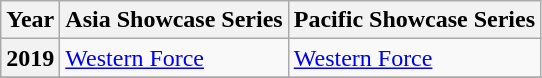<table class="wikitable">
<tr>
<th>Year</th>
<th>Asia Showcase Series</th>
<th>Pacific Showcase Series</th>
</tr>
<tr>
<th>2019</th>
<td> <a href='#'>Western Force</a></td>
<td> <a href='#'>Western Force</a></td>
</tr>
<tr>
</tr>
</table>
